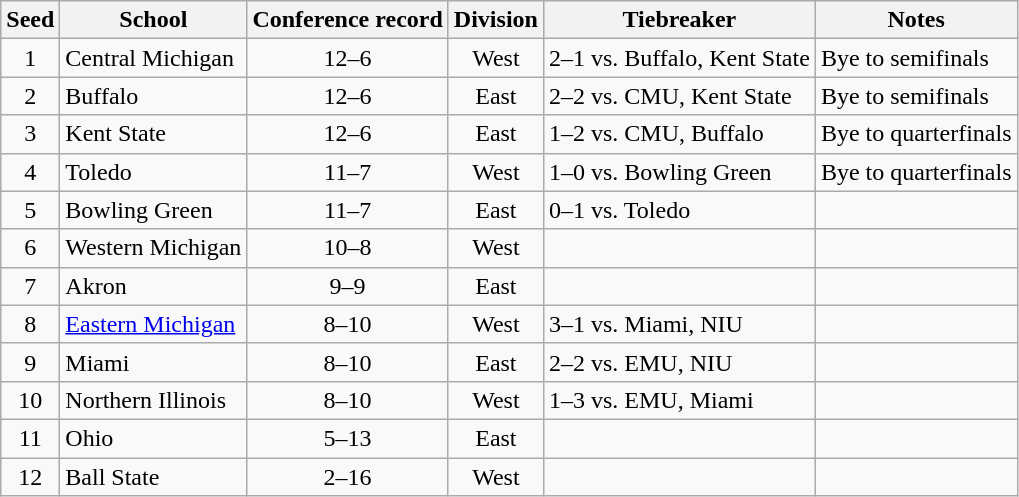<table class="wikitable" style="text-align:center">
<tr>
<th>Seed</th>
<th>School</th>
<th>Conference record</th>
<th>Division</th>
<th>Tiebreaker</th>
<th>Notes</th>
</tr>
<tr>
<td>1</td>
<td align=left>Central Michigan</td>
<td>12–6</td>
<td>West</td>
<td align=left>2–1 vs. Buffalo, Kent State</td>
<td align=left>Bye to semifinals</td>
</tr>
<tr>
<td>2</td>
<td align=left>Buffalo</td>
<td>12–6</td>
<td>East</td>
<td align=left>2–2 vs. CMU, Kent State</td>
<td align=left>Bye to semifinals</td>
</tr>
<tr>
<td>3</td>
<td align=left>Kent State</td>
<td>12–6</td>
<td>East</td>
<td align=left>1–2 vs. CMU, Buffalo</td>
<td align=left>Bye to quarterfinals</td>
</tr>
<tr>
<td>4</td>
<td align=left>Toledo</td>
<td>11–7</td>
<td>West</td>
<td align=left>1–0 vs. Bowling Green</td>
<td align=left>Bye to quarterfinals</td>
</tr>
<tr>
<td>5</td>
<td align=left>Bowling Green</td>
<td>11–7</td>
<td>East</td>
<td align=left>0–1 vs. Toledo</td>
<td></td>
</tr>
<tr>
<td>6</td>
<td align=left>Western Michigan</td>
<td>10–8</td>
<td>West</td>
<td></td>
<td></td>
</tr>
<tr>
<td>7</td>
<td align=left>Akron</td>
<td>9–9</td>
<td>East</td>
<td></td>
<td></td>
</tr>
<tr>
<td>8</td>
<td align=left><a href='#'>Eastern Michigan</a></td>
<td>8–10</td>
<td>West</td>
<td align=left>3–1 vs. Miami, NIU</td>
<td></td>
</tr>
<tr>
<td>9</td>
<td align=left>Miami</td>
<td>8–10</td>
<td>East</td>
<td align=left>2–2 vs. EMU, NIU</td>
<td></td>
</tr>
<tr>
<td>10</td>
<td align=left>Northern Illinois</td>
<td>8–10</td>
<td>West</td>
<td align=left>1–3 vs. EMU, Miami</td>
<td></td>
</tr>
<tr>
<td>11</td>
<td align=left>Ohio</td>
<td>5–13</td>
<td>East</td>
<td></td>
<td></td>
</tr>
<tr>
<td>12</td>
<td align=left>Ball State</td>
<td>2–16</td>
<td>West</td>
<td></td>
<td></td>
</tr>
</table>
